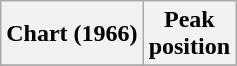<table class="wikitable plainrowheaders" style="text-align:center">
<tr>
<th scope="col">Chart (1966)</th>
<th scope="col">Peak<br>position</th>
</tr>
<tr>
</tr>
</table>
